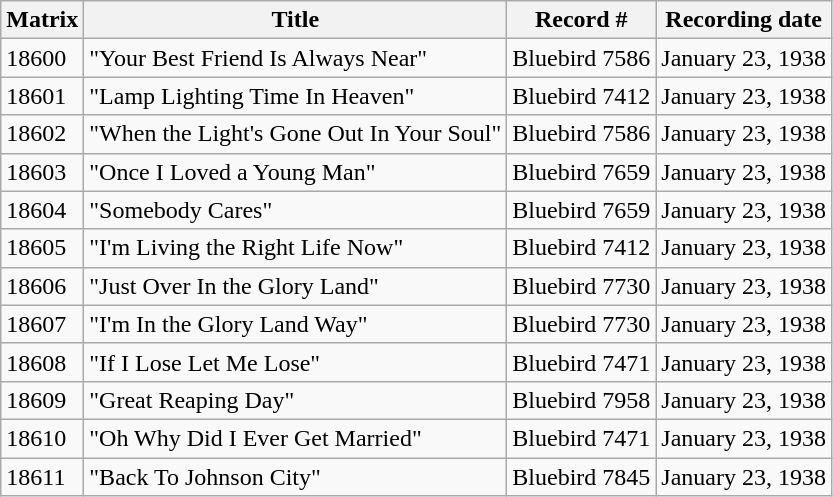<table class=wikitable>
<tr>
<th>Matrix</th>
<th>Title</th>
<th>Record #</th>
<th>Recording date</th>
</tr>
<tr>
<td>18600</td>
<td>"Your Best Friend Is Always Near"</td>
<td>Bluebird 7586</td>
<td>January 23, 1938</td>
</tr>
<tr>
<td>18601</td>
<td>"Lamp Lighting Time In Heaven"</td>
<td>Bluebird 7412</td>
<td>January 23, 1938</td>
</tr>
<tr>
<td>18602</td>
<td>"When the Light's Gone Out In Your Soul"</td>
<td>Bluebird 7586</td>
<td>January 23, 1938</td>
</tr>
<tr>
<td>18603</td>
<td>"Once I Loved a Young Man"</td>
<td>Bluebird 7659</td>
<td>January 23, 1938</td>
</tr>
<tr>
<td>18604</td>
<td>"Somebody Cares"</td>
<td>Bluebird 7659</td>
<td>January 23, 1938</td>
</tr>
<tr>
<td>18605</td>
<td>"I'm Living the Right Life Now"</td>
<td>Bluebird 7412</td>
<td>January 23, 1938</td>
</tr>
<tr>
<td>18606</td>
<td>"Just Over In the Glory Land"</td>
<td>Bluebird 7730</td>
<td>January 23, 1938</td>
</tr>
<tr>
<td>18607</td>
<td>"I'm In the Glory Land Way"</td>
<td>Bluebird 7730</td>
<td>January 23, 1938</td>
</tr>
<tr>
<td>18608</td>
<td>"If I Lose Let Me Lose"</td>
<td>Bluebird 7471</td>
<td>January 23, 1938</td>
</tr>
<tr>
<td>18609</td>
<td>"Great Reaping Day"</td>
<td>Bluebird 7958</td>
<td>January 23, 1938</td>
</tr>
<tr>
<td>18610</td>
<td>"Oh Why Did I Ever Get Married"</td>
<td>Bluebird 7471</td>
<td>January 23, 1938</td>
</tr>
<tr>
<td>18611</td>
<td>"Back To Johnson City"</td>
<td>Bluebird 7845</td>
<td>January 23, 1938</td>
</tr>
</table>
